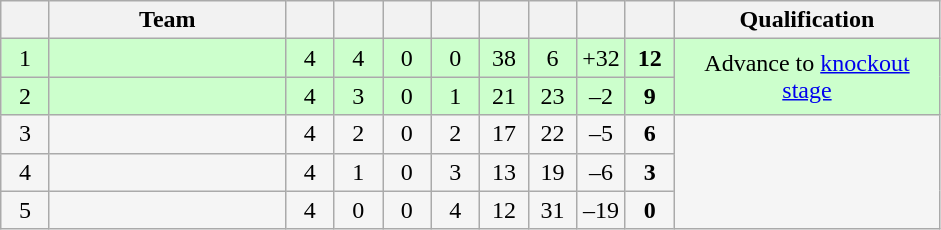<table class="wikitable" style="text-align: center;">
<tr>
<th width="25"></th>
<th width="150">Team</th>
<th width="25"></th>
<th width="25"></th>
<th width="25"></th>
<th width="25"></th>
<th width="25"></th>
<th width="25"></th>
<th width="25"></th>
<th width="25"></th>
<th width="170">Qualification</th>
</tr>
<tr align=center style="background:#ccffcc;">
<td>1</td>
<td style="text-align:left;"></td>
<td>4</td>
<td>4</td>
<td>0</td>
<td>0</td>
<td>38</td>
<td>6</td>
<td>+32</td>
<td><strong>12</strong></td>
<td rowspan="2">Advance to <a href='#'>knockout stage</a></td>
</tr>
<tr align=center style="background:#ccffcc;">
<td>2</td>
<td style="text-align:left;"></td>
<td>4</td>
<td>3</td>
<td>0</td>
<td>1</td>
<td>21</td>
<td>23</td>
<td>–2</td>
<td><strong>9</strong></td>
</tr>
<tr align=center style="background:#f5f5f5;">
<td>3</td>
<td style="text-align:left;"></td>
<td>4</td>
<td>2</td>
<td>0</td>
<td>2</td>
<td>17</td>
<td>22</td>
<td>–5</td>
<td><strong>6</strong></td>
<td rowspan="3"></td>
</tr>
<tr align=center style="background:#f5f5f5;">
<td>4</td>
<td style="text-align:left;"></td>
<td>4</td>
<td>1</td>
<td>0</td>
<td>3</td>
<td>13</td>
<td>19</td>
<td>–6</td>
<td><strong>3</strong></td>
</tr>
<tr align=center style="background:#f5f5f5;">
<td>5</td>
<td style="text-align:left;"></td>
<td>4</td>
<td>0</td>
<td>0</td>
<td>4</td>
<td>12</td>
<td>31</td>
<td>–19</td>
<td><strong>0</strong></td>
</tr>
</table>
